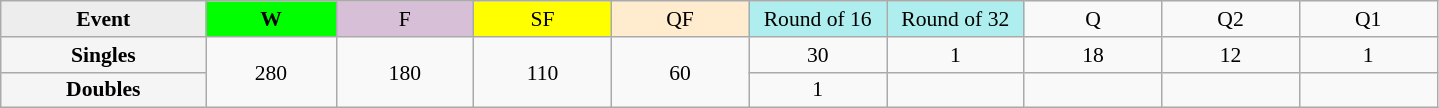<table class=wikitable style=font-size:90%;text-align:center>
<tr>
<td style="width:130px; background:#ededed;"><strong>Event</strong></td>
<td style="width:80px; background:lime;"><strong>W</strong></td>
<td style="width:85px; background:thistle;">F</td>
<td style="width:85px; background:#ff0;">SF</td>
<td style="width:85px; background:#ffebcd;">QF</td>
<td style="width:85px; background:#afeeee;">Round of 16</td>
<td style="width:85px; background:#afeeee;">Round of 32</td>
<td width=85>Q</td>
<td width=85>Q2</td>
<td width=85>Q1</td>
</tr>
<tr>
<th style="background:#f5f5f5;">Singles</th>
<td rowspan=2>280</td>
<td rowspan=2>180</td>
<td rowspan=2>110</td>
<td rowspan=2>60</td>
<td>30</td>
<td>1</td>
<td>18</td>
<td>12</td>
<td>1</td>
</tr>
<tr>
<th style="background:#f5f5f5;">Doubles</th>
<td>1</td>
<td></td>
<td></td>
<td></td>
<td></td>
</tr>
</table>
